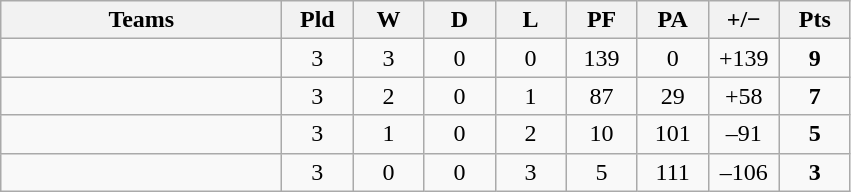<table class="wikitable" style="text-align: center;">
<tr>
<th width="180">Teams</th>
<th width="40">Pld</th>
<th width="40">W</th>
<th width="40">D</th>
<th width="40">L</th>
<th width="40">PF</th>
<th width="40">PA</th>
<th width="40">+/−</th>
<th width="40">Pts</th>
</tr>
<tr>
<td align=left></td>
<td>3</td>
<td>3</td>
<td>0</td>
<td>0</td>
<td>139</td>
<td>0</td>
<td>+139</td>
<td><strong>9</strong></td>
</tr>
<tr>
<td align=left></td>
<td>3</td>
<td>2</td>
<td>0</td>
<td>1</td>
<td>87</td>
<td>29</td>
<td>+58</td>
<td><strong>7</strong></td>
</tr>
<tr>
<td align=left></td>
<td>3</td>
<td>1</td>
<td>0</td>
<td>2</td>
<td>10</td>
<td>101</td>
<td>–91</td>
<td><strong>5</strong></td>
</tr>
<tr>
<td align=left></td>
<td>3</td>
<td>0</td>
<td>0</td>
<td>3</td>
<td>5</td>
<td>111</td>
<td>–106</td>
<td><strong>3</strong></td>
</tr>
</table>
